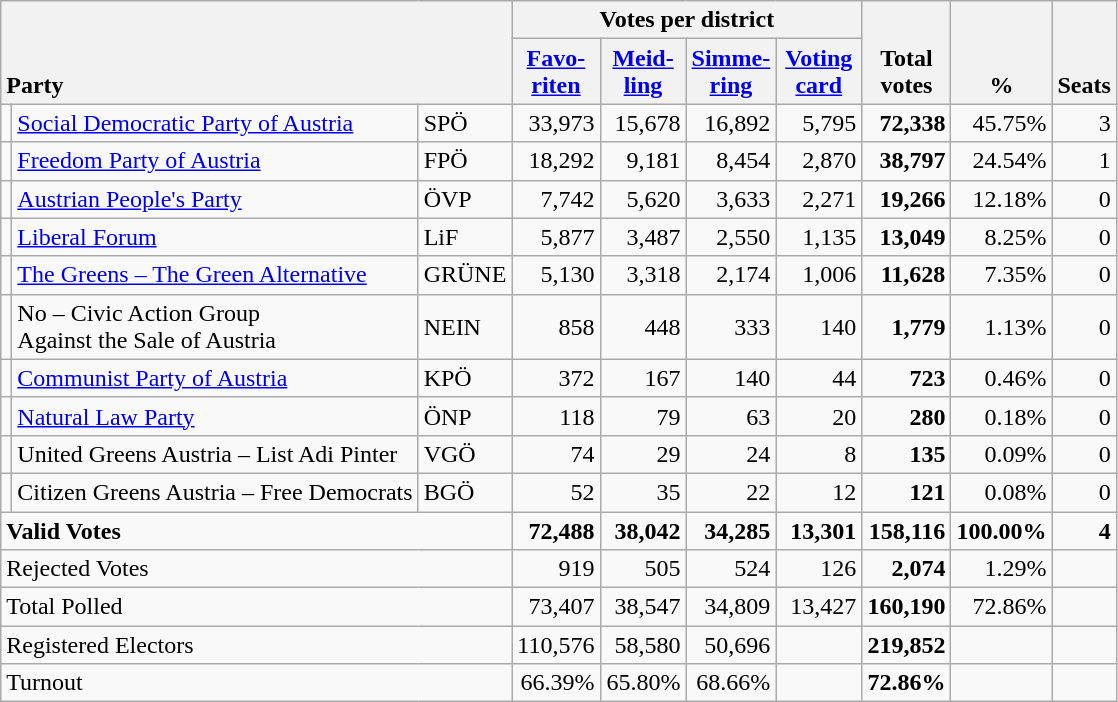<table class="wikitable" border="1" style="text-align:right;">
<tr>
<th style="text-align:left;" valign=bottom rowspan=2 colspan=3>Party</th>
<th colspan=4>Votes per district</th>
<th align=center valign=bottom rowspan=2 width="50">Total<br>votes</th>
<th align=center valign=bottom rowspan=2 width="50">%</th>
<th align=center valign=bottom rowspan=2>Seats</th>
</tr>
<tr>
<th align=center valign=bottom width="50"><a href='#'>Favo-<br>riten</a></th>
<th align=center valign=bottom width="50"><a href='#'>Meid-<br>ling</a></th>
<th align=center valign=bottom width="50"><a href='#'>Simme-<br>ring</a></th>
<th align=center valign=bottom width="50"><a href='#'>Voting<br>card</a></th>
</tr>
<tr>
<td></td>
<td align=left><a href='#'>Social Democratic Party of Austria</a></td>
<td align=left>SPÖ</td>
<td>33,973</td>
<td>15,678</td>
<td>16,892</td>
<td>5,795</td>
<td><strong>72,338</strong></td>
<td>45.75%</td>
<td>3</td>
</tr>
<tr>
<td></td>
<td align=left><a href='#'>Freedom Party of Austria</a></td>
<td align=left>FPÖ</td>
<td>18,292</td>
<td>9,181</td>
<td>8,454</td>
<td>2,870</td>
<td><strong>38,797</strong></td>
<td>24.54%</td>
<td>1</td>
</tr>
<tr>
<td></td>
<td align=left><a href='#'>Austrian People's Party</a></td>
<td align=left>ÖVP</td>
<td>7,742</td>
<td>5,620</td>
<td>3,633</td>
<td>2,271</td>
<td><strong>19,266</strong></td>
<td>12.18%</td>
<td>0</td>
</tr>
<tr>
<td></td>
<td align=left><a href='#'>Liberal Forum</a></td>
<td align=left>LiF</td>
<td>5,877</td>
<td>3,487</td>
<td>2,550</td>
<td>1,135</td>
<td><strong>13,049</strong></td>
<td>8.25%</td>
<td>0</td>
</tr>
<tr>
<td></td>
<td align=left style="white-space: nowrap;"><a href='#'>The Greens – The Green Alternative</a></td>
<td align=left>GRÜNE</td>
<td>5,130</td>
<td>3,318</td>
<td>2,174</td>
<td>1,006</td>
<td><strong>11,628</strong></td>
<td>7.35%</td>
<td>0</td>
</tr>
<tr>
<td></td>
<td align=left>No – Civic Action Group<br>Against the Sale of Austria</td>
<td align=left>NEIN</td>
<td>858</td>
<td>448</td>
<td>333</td>
<td>140</td>
<td><strong>1,779</strong></td>
<td>1.13%</td>
<td>0</td>
</tr>
<tr>
<td></td>
<td align=left><a href='#'>Communist Party of Austria</a></td>
<td align=left>KPÖ</td>
<td>372</td>
<td>167</td>
<td>140</td>
<td>44</td>
<td><strong>723</strong></td>
<td>0.46%</td>
<td>0</td>
</tr>
<tr>
<td></td>
<td align=left><a href='#'>Natural Law Party</a></td>
<td align=left>ÖNP</td>
<td>118</td>
<td>79</td>
<td>63</td>
<td>20</td>
<td><strong>280</strong></td>
<td>0.18%</td>
<td>0</td>
</tr>
<tr>
<td></td>
<td align=left>United Greens Austria – List Adi Pinter</td>
<td align=left>VGÖ</td>
<td>74</td>
<td>29</td>
<td>24</td>
<td>8</td>
<td><strong>135</strong></td>
<td>0.09%</td>
<td>0</td>
</tr>
<tr>
<td></td>
<td align=left>Citizen Greens Austria – Free Democrats</td>
<td align=left>BGÖ</td>
<td>52</td>
<td>35</td>
<td>22</td>
<td>12</td>
<td><strong>121</strong></td>
<td>0.08%</td>
<td>0</td>
</tr>
<tr style="font-weight:bold">
<td align=left colspan=3>Valid Votes</td>
<td>72,488</td>
<td>38,042</td>
<td>34,285</td>
<td>13,301</td>
<td>158,116</td>
<td>100.00%</td>
<td>4</td>
</tr>
<tr>
<td align=left colspan=3>Rejected Votes</td>
<td>919</td>
<td>505</td>
<td>524</td>
<td>126</td>
<td><strong>2,074</strong></td>
<td>1.29%</td>
<td></td>
</tr>
<tr>
<td align=left colspan=3>Total Polled</td>
<td>73,407</td>
<td>38,547</td>
<td>34,809</td>
<td>13,427</td>
<td><strong>160,190</strong></td>
<td>72.86%</td>
<td></td>
</tr>
<tr>
<td align=left colspan=3>Registered Electors</td>
<td>110,576</td>
<td>58,580</td>
<td>50,696</td>
<td></td>
<td><strong>219,852</strong></td>
<td></td>
<td></td>
</tr>
<tr>
<td align=left colspan=3>Turnout</td>
<td>66.39%</td>
<td>65.80%</td>
<td>68.66%</td>
<td></td>
<td><strong>72.86%</strong></td>
<td></td>
<td></td>
</tr>
</table>
